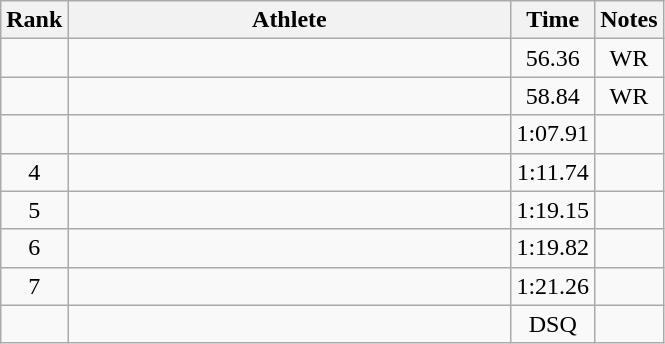<table class="wikitable" style="text-align:center">
<tr>
<th>Rank</th>
<th Style="width:18em">Athlete</th>
<th>Time</th>
<th>Notes</th>
</tr>
<tr>
<td></td>
<td style="text-align:left"></td>
<td>56.36</td>
<td>WR</td>
</tr>
<tr>
<td></td>
<td style="text-align:left"></td>
<td>58.84</td>
<td>WR</td>
</tr>
<tr>
<td></td>
<td style="text-align:left"></td>
<td>1:07.91</td>
<td></td>
</tr>
<tr>
<td>4</td>
<td style="text-align:left"></td>
<td>1:11.74</td>
<td></td>
</tr>
<tr>
<td>5</td>
<td style="text-align:left"></td>
<td>1:19.15</td>
<td></td>
</tr>
<tr>
<td>6</td>
<td style="text-align:left"></td>
<td>1:19.82</td>
<td></td>
</tr>
<tr>
<td>7</td>
<td style="text-align:left"></td>
<td>1:21.26</td>
<td></td>
</tr>
<tr>
<td></td>
<td style="text-align:left"></td>
<td>DSQ</td>
<td></td>
</tr>
</table>
